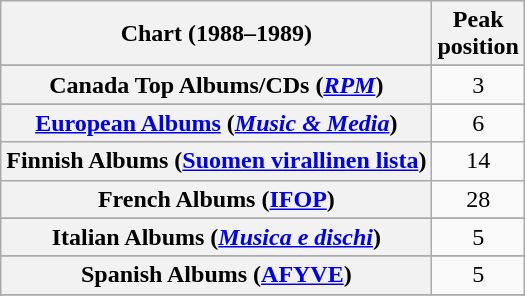<table class="wikitable sortable plainrowheaders" style="text-align:center">
<tr>
<th scope="col">Chart (1988–1989)</th>
<th scope="col">Peak<br>position</th>
</tr>
<tr>
</tr>
<tr>
</tr>
<tr>
<th scope="row">Canada Top Albums/CDs (<em><a href='#'>RPM</a></em>)</th>
<td>3</td>
</tr>
<tr>
</tr>
<tr>
<th scope="row"><a href='#'>European Albums</a> (<em><a href='#'>Music & Media</a></em>)</th>
<td>6</td>
</tr>
<tr>
<th scope="row">Finnish Albums (<a href='#'>Suomen virallinen lista</a>)</th>
<td>14</td>
</tr>
<tr>
<th scope="row">French Albums (<a href='#'>IFOP</a>)</th>
<td>28</td>
</tr>
<tr>
</tr>
<tr>
<th scope="row">Italian Albums (<em><a href='#'>Musica e dischi</a></em>)</th>
<td>5</td>
</tr>
<tr>
</tr>
<tr>
<th scope="row">Spanish Albums (<a href='#'>AFYVE</a>)</th>
<td>5</td>
</tr>
<tr>
</tr>
<tr>
</tr>
<tr>
</tr>
<tr>
</tr>
</table>
